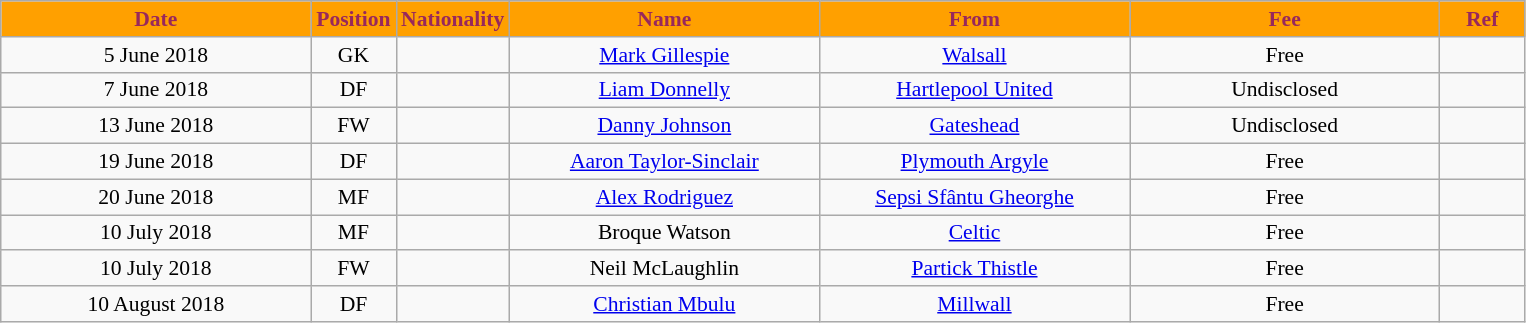<table class="wikitable"  style="text-align:center; font-size:90%; ">
<tr>
<th style="background:#ffa000; color:#98285c; width:200px;">Date</th>
<th style="background:#ffa000; color:#98285c; width:50px;">Position</th>
<th style="background:#ffa000; color:#98285c; width:50px;">Nationality</th>
<th style="background:#ffa000; color:#98285c; width:200px;">Name</th>
<th style="background:#ffa000; color:#98285c; width:200px;">From</th>
<th style="background:#ffa000; color:#98285c; width:200px;">Fee</th>
<th style="background:#ffa000; color:#98285c; width:50px;">Ref</th>
</tr>
<tr>
<td>5 June 2018</td>
<td>GK</td>
<td></td>
<td><a href='#'>Mark Gillespie</a></td>
<td><a href='#'>Walsall</a></td>
<td>Free</td>
<td></td>
</tr>
<tr>
<td>7 June 2018</td>
<td>DF</td>
<td></td>
<td><a href='#'>Liam Donnelly</a></td>
<td><a href='#'>Hartlepool United</a></td>
<td>Undisclosed</td>
<td></td>
</tr>
<tr>
<td>13 June 2018</td>
<td>FW</td>
<td></td>
<td><a href='#'>Danny Johnson</a></td>
<td><a href='#'>Gateshead</a></td>
<td>Undisclosed</td>
<td></td>
</tr>
<tr>
<td>19 June 2018</td>
<td>DF</td>
<td></td>
<td><a href='#'>Aaron Taylor-Sinclair</a></td>
<td><a href='#'>Plymouth Argyle</a></td>
<td>Free</td>
<td></td>
</tr>
<tr>
<td>20 June 2018</td>
<td>MF</td>
<td></td>
<td><a href='#'>Alex Rodriguez</a></td>
<td><a href='#'>Sepsi Sfântu Gheorghe</a></td>
<td>Free</td>
<td></td>
</tr>
<tr>
<td>10 July 2018</td>
<td>MF</td>
<td></td>
<td>Broque Watson</td>
<td><a href='#'>Celtic</a></td>
<td>Free</td>
<td></td>
</tr>
<tr>
<td>10 July 2018</td>
<td>FW</td>
<td></td>
<td>Neil McLaughlin</td>
<td><a href='#'>Partick Thistle</a></td>
<td>Free</td>
<td></td>
</tr>
<tr>
<td>10 August 2018</td>
<td>DF</td>
<td></td>
<td><a href='#'>Christian Mbulu</a></td>
<td><a href='#'>Millwall</a></td>
<td>Free</td>
<td></td>
</tr>
</table>
